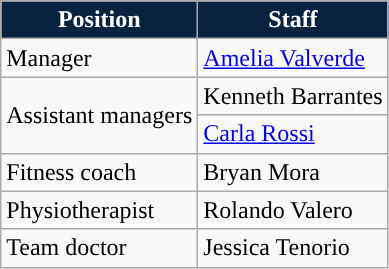<table class="wikitable">
<tr>
<th style=background-color:#092240;color:white>Position</th>
<th style=background-color:#092240;color:white>Staff</th>
</tr>
<tr>
<td>Manager</td>
<td> <a href='#'>Amelia Valverde</a></td>
</tr>
<tr>
<td rowspan="2">Assistant managers</td>
<td> Kenneth Barrantes</td>
</tr>
<tr>
<td> <a href='#'>Carla Rossi</a></td>
</tr>
<tr>
<td>Fitness coach</td>
<td> Bryan Mora</td>
</tr>
<tr>
<td>Physiotherapist</td>
<td> Rolando Valero</td>
</tr>
<tr>
<td>Team doctor</td>
<td> Jessica Tenorio</td>
</tr>
</table>
